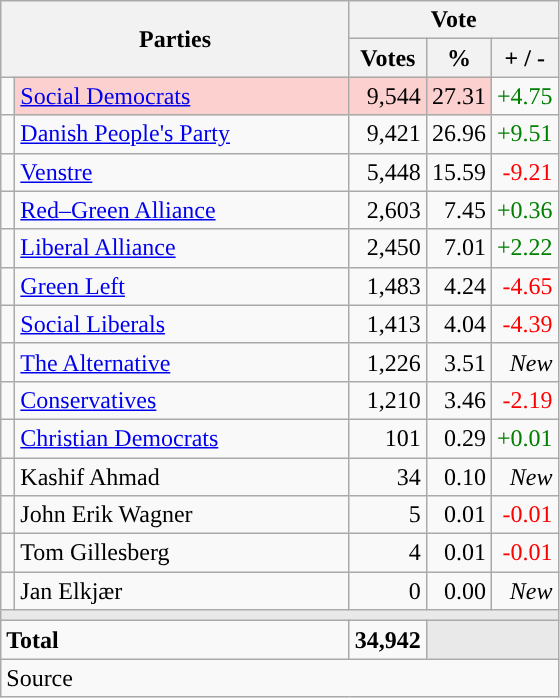<table class="wikitable" style="text-align:right;">
<tr>
<th style="text-align:centre;" rowspan="2" colspan="2" width="225">Parties</th>
<th colspan="3">Vote</th>
</tr>
<tr>
<th width="15">Votes</th>
<th width="15">%</th>
<th width="15">+ / -</th>
</tr>
<tr>
<td width="2" style="color:inherit;background:"></td>
<td bgcolor=#fbd0ce  align="left"><a href='#'>Social Democrats</a></td>
<td bgcolor=#fbd0ce>9,544</td>
<td bgcolor=#fbd0ce>27.31</td>
<td style=color:green;>+4.75</td>
</tr>
<tr>
<td width="2" style="color:inherit;background:"></td>
<td align="left"><a href='#'>Danish People's Party</a></td>
<td>9,421</td>
<td>26.96</td>
<td style=color:green;>+9.51</td>
</tr>
<tr>
<td width="2" style="color:inherit;background:"></td>
<td align="left"><a href='#'>Venstre</a></td>
<td>5,448</td>
<td>15.59</td>
<td style=color:red;>-9.21</td>
</tr>
<tr>
<td width="2" style="color:inherit;background:"></td>
<td align="left"><a href='#'>Red–Green Alliance</a></td>
<td>2,603</td>
<td>7.45</td>
<td style=color:green;>+0.36</td>
</tr>
<tr>
<td width="2" style="color:inherit;background:"></td>
<td align="left"><a href='#'>Liberal Alliance</a></td>
<td>2,450</td>
<td>7.01</td>
<td style=color:green;>+2.22</td>
</tr>
<tr>
<td width="2" style="color:inherit;background:"></td>
<td align="left"><a href='#'>Green Left</a></td>
<td>1,483</td>
<td>4.24</td>
<td style=color:red;>-4.65</td>
</tr>
<tr>
<td width="2" style="color:inherit;background:"></td>
<td align="left"><a href='#'>Social Liberals</a></td>
<td>1,413</td>
<td>4.04</td>
<td style=color:red;>-4.39</td>
</tr>
<tr>
<td width="2" style="color:inherit;background:"></td>
<td align="left"><a href='#'>The Alternative</a></td>
<td>1,226</td>
<td>3.51</td>
<td><em>New</em></td>
</tr>
<tr>
<td width="2" style="color:inherit;background:"></td>
<td align="left"><a href='#'>Conservatives</a></td>
<td>1,210</td>
<td>3.46</td>
<td style=color:red;>-2.19</td>
</tr>
<tr>
<td width="2" style="color:inherit;background:"></td>
<td align="left"><a href='#'>Christian Democrats</a></td>
<td>101</td>
<td>0.29</td>
<td style=color:green;>+0.01</td>
</tr>
<tr>
<td width="2" style="color:inherit;background:"></td>
<td align="left">Kashif Ahmad</td>
<td>34</td>
<td>0.10</td>
<td><em>New</em></td>
</tr>
<tr>
<td width="2" style="color:inherit;background:"></td>
<td align="left">John Erik Wagner</td>
<td>5</td>
<td>0.01</td>
<td style=color:red;>-0.01</td>
</tr>
<tr>
<td width="2" style="color:inherit;background:"></td>
<td align="left">Tom Gillesberg</td>
<td>4</td>
<td>0.01</td>
<td style=color:red;>-0.01</td>
</tr>
<tr>
<td width="2" style="color:inherit;background:"></td>
<td align="left">Jan Elkjær</td>
<td>0</td>
<td>0.00</td>
<td><em>New</em></td>
</tr>
<tr>
<td colspan="7" bgcolor="#E9E9E9"></td>
</tr>
<tr>
<td align="left" colspan="2"><strong>Total</strong></td>
<td><strong>34,942</strong></td>
<td bgcolor="#E9E9E9" colspan="2"></td>
</tr>
<tr>
<td align="left" colspan="6">Source</td>
</tr>
</table>
